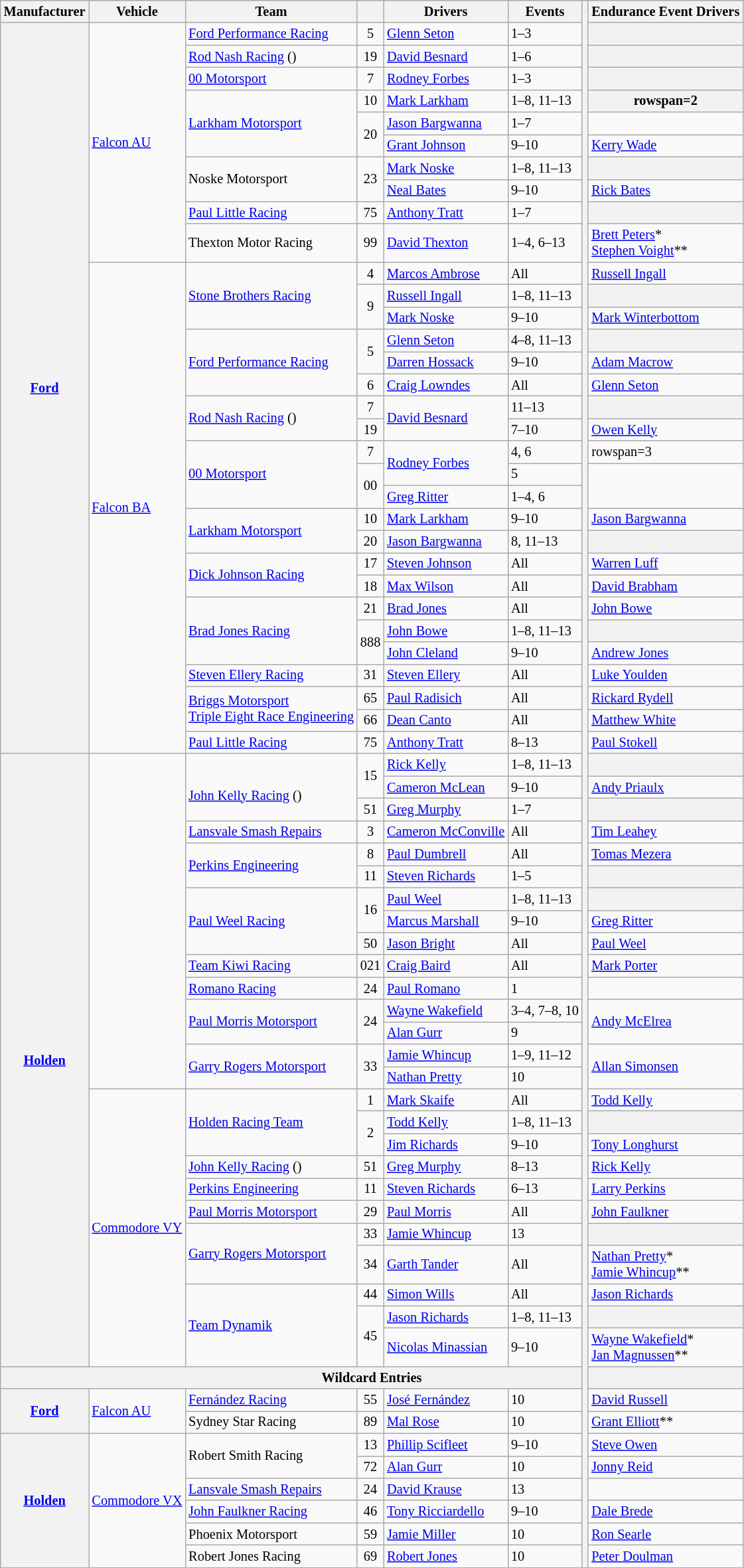<table class="wikitable" style="font-size: 85%;">
<tr>
<th>Manufacturer</th>
<th>Vehicle</th>
<th>Team</th>
<th></th>
<th>Drivers</th>
<th>Events</th>
<th rowspan=80></th>
<th>Endurance Event Drivers</th>
</tr>
<tr>
<th rowspan=32><a href='#'>Ford</a></th>
<td rowspan=10><a href='#'>Falcon AU</a></td>
<td><a href='#'>Ford Performance Racing</a></td>
<td align=center>5</td>
<td> <a href='#'>Glenn Seton</a></td>
<td>1–3</td>
<th></th>
</tr>
<tr>
<td><a href='#'>Rod Nash Racing</a> ()</td>
<td align=center>19</td>
<td> <a href='#'>David Besnard</a></td>
<td>1–6</td>
<th></th>
</tr>
<tr>
<td><a href='#'>00 Motorsport</a></td>
<td align=center>7</td>
<td> <a href='#'>Rodney Forbes</a></td>
<td>1–3</td>
<th></th>
</tr>
<tr>
<td rowspan=3><a href='#'>Larkham Motorsport</a></td>
<td align=center>10</td>
<td> <a href='#'>Mark Larkham</a></td>
<td>1–8, 11–13</td>
<th>rowspan=2 </th>
</tr>
<tr>
<td rowspan=2 align=center>20</td>
<td> <a href='#'>Jason Bargwanna</a></td>
<td>1–7</td>
</tr>
<tr>
<td> <a href='#'>Grant Johnson</a></td>
<td>9–10</td>
<td> <a href='#'>Kerry Wade</a></td>
</tr>
<tr>
<td rowspan=2>Noske Motorsport</td>
<td align=center rowspan=2>23</td>
<td> <a href='#'>Mark Noske</a></td>
<td>1–8, 11–13</td>
<th></th>
</tr>
<tr>
<td> <a href='#'>Neal Bates</a></td>
<td>9–10</td>
<td> <a href='#'>Rick Bates</a></td>
</tr>
<tr>
<td><a href='#'>Paul Little Racing</a></td>
<td align=center>75</td>
<td> <a href='#'>Anthony Tratt</a></td>
<td>1–7</td>
<th></th>
</tr>
<tr>
<td>Thexton Motor Racing</td>
<td align=center>99</td>
<td> <a href='#'>David Thexton</a></td>
<td>1–4, 6–13</td>
<td> <a href='#'>Brett Peters</a>*<br>  <a href='#'>Stephen Voight</a>**</td>
</tr>
<tr>
<td rowspan=22><a href='#'>Falcon BA</a></td>
<td rowspan=3><a href='#'>Stone Brothers Racing</a></td>
<td align=center>4</td>
<td> <a href='#'>Marcos Ambrose</a></td>
<td>All</td>
<td> <a href='#'>Russell Ingall</a></td>
</tr>
<tr>
<td align=center rowspan=2>9</td>
<td> <a href='#'>Russell Ingall</a></td>
<td>1–8, 11–13</td>
<th></th>
</tr>
<tr>
<td> <a href='#'>Mark Noske</a></td>
<td>9–10</td>
<td> <a href='#'>Mark Winterbottom</a></td>
</tr>
<tr>
<td rowspan=3><a href='#'>Ford Performance Racing</a></td>
<td rowspan=2 align=center>5</td>
<td> <a href='#'>Glenn Seton</a></td>
<td>4–8, 11–13</td>
<th></th>
</tr>
<tr>
<td> <a href='#'>Darren Hossack</a></td>
<td>9–10</td>
<td> <a href='#'>Adam Macrow</a></td>
</tr>
<tr>
<td align=center>6</td>
<td> <a href='#'>Craig Lowndes</a></td>
<td>All</td>
<td> <a href='#'>Glenn Seton</a></td>
</tr>
<tr>
<td rowspan=2><a href='#'>Rod Nash Racing</a> ()</td>
<td align=center>7</td>
<td rowspan=2> <a href='#'>David Besnard</a></td>
<td>11–13</td>
<th></th>
</tr>
<tr>
<td align=center>19</td>
<td>7–10</td>
<td> <a href='#'>Owen Kelly</a></td>
</tr>
<tr>
<td rowspan=3><a href='#'>00 Motorsport</a></td>
<td align=center>7</td>
<td rowspan=2> <a href='#'>Rodney Forbes</a></td>
<td>4, 6</td>
<td>rowspan=3  </td>
</tr>
<tr>
<td align=center rowspan=2>00</td>
<td>5</td>
</tr>
<tr>
<td> <a href='#'>Greg Ritter</a></td>
<td>1–4, 6</td>
</tr>
<tr>
<td rowspan=2><a href='#'>Larkham Motorsport</a></td>
<td align=center>10</td>
<td> <a href='#'>Mark Larkham</a></td>
<td>9–10</td>
<td> <a href='#'>Jason Bargwanna</a></td>
</tr>
<tr>
<td align=center>20</td>
<td> <a href='#'>Jason Bargwanna</a></td>
<td>8, 11–13</td>
<th></th>
</tr>
<tr>
<td rowspan=2><a href='#'>Dick Johnson Racing</a></td>
<td align=center>17</td>
<td> <a href='#'>Steven Johnson</a></td>
<td>All</td>
<td> <a href='#'>Warren Luff</a></td>
</tr>
<tr>
<td align=center>18</td>
<td> <a href='#'>Max Wilson</a></td>
<td>All</td>
<td> <a href='#'>David Brabham</a></td>
</tr>
<tr>
<td rowspan=3><a href='#'>Brad Jones Racing</a></td>
<td align=center>21</td>
<td> <a href='#'>Brad Jones</a></td>
<td>All</td>
<td> <a href='#'>John Bowe</a></td>
</tr>
<tr>
<td rowspan=2 align=center>888</td>
<td> <a href='#'>John Bowe</a></td>
<td>1–8, 11–13</td>
<th></th>
</tr>
<tr>
<td> <a href='#'>John Cleland</a></td>
<td>9–10</td>
<td> <a href='#'>Andrew Jones</a></td>
</tr>
<tr>
<td><a href='#'>Steven Ellery Racing</a></td>
<td align=center>31</td>
<td> <a href='#'>Steven Ellery</a></td>
<td>All</td>
<td> <a href='#'>Luke Youlden</a></td>
</tr>
<tr>
<td rowspan=2><a href='#'>Briggs Motorsport</a> <br><a href='#'>Triple Eight Race Engineering</a> </td>
<td align=center>65</td>
<td> <a href='#'>Paul Radisich</a></td>
<td>All</td>
<td> <a href='#'>Rickard Rydell</a></td>
</tr>
<tr>
<td align=center>66</td>
<td> <a href='#'>Dean Canto</a></td>
<td>All</td>
<td> <a href='#'>Matthew White</a></td>
</tr>
<tr>
<td><a href='#'>Paul Little Racing</a></td>
<td align=center>75</td>
<td> <a href='#'>Anthony Tratt</a></td>
<td>8–13</td>
<td> <a href='#'>Paul Stokell</a></td>
</tr>
<tr>
<th rowspan=26><a href='#'>Holden</a></th>
<td rowspan=15></td>
<td rowspan=3><br><a href='#'>John Kelly Racing</a>  ()</td>
<td rowspan=2 align=center>15</td>
<td> <a href='#'>Rick Kelly</a></td>
<td>1–8, 11–13</td>
<th></th>
</tr>
<tr>
<td> <a href='#'>Cameron McLean</a></td>
<td>9–10</td>
<td> <a href='#'>Andy Priaulx</a></td>
</tr>
<tr>
<td align=center>51</td>
<td> <a href='#'>Greg Murphy</a></td>
<td>1–7</td>
<th></th>
</tr>
<tr>
<td><a href='#'>Lansvale Smash Repairs</a></td>
<td align=center>3</td>
<td> <a href='#'>Cameron McConville</a></td>
<td>All</td>
<td> <a href='#'>Tim Leahey</a></td>
</tr>
<tr>
<td rowspan=2><a href='#'>Perkins Engineering</a></td>
<td align=center>8</td>
<td> <a href='#'>Paul Dumbrell</a></td>
<td>All</td>
<td> <a href='#'>Tomas Mezera</a></td>
</tr>
<tr>
<td align=center>11</td>
<td> <a href='#'>Steven Richards</a></td>
<td>1–5</td>
<th></th>
</tr>
<tr>
<td rowspan=3><a href='#'>Paul Weel Racing</a></td>
<td rowspan=2 align=center>16</td>
<td> <a href='#'>Paul Weel</a></td>
<td>1–8, 11–13</td>
<th></th>
</tr>
<tr>
<td> <a href='#'>Marcus Marshall</a></td>
<td>9–10</td>
<td> <a href='#'>Greg Ritter</a></td>
</tr>
<tr>
<td align=center>50</td>
<td> <a href='#'>Jason Bright</a></td>
<td>All</td>
<td> <a href='#'>Paul Weel</a></td>
</tr>
<tr>
<td><a href='#'>Team Kiwi Racing</a></td>
<td align=center>021</td>
<td> <a href='#'>Craig Baird</a></td>
<td>All</td>
<td> <a href='#'>Mark Porter</a></td>
</tr>
<tr>
<td><a href='#'>Romano Racing</a></td>
<td align=center>24</td>
<td> <a href='#'>Paul Romano</a></td>
<td>1</td>
<td></td>
</tr>
<tr>
<td rowspan=2><a href='#'>Paul Morris Motorsport</a></td>
<td rowspan=2 align=center>24</td>
<td> <a href='#'>Wayne Wakefield</a></td>
<td>3–4, 7–8, 10</td>
<td rowspan=2> <a href='#'>Andy McElrea</a></td>
</tr>
<tr>
<td> <a href='#'>Alan Gurr</a></td>
<td>9</td>
</tr>
<tr>
<td rowspan=2><a href='#'>Garry Rogers Motorsport</a></td>
<td align=center rowspan=2>33</td>
<td> <a href='#'>Jamie Whincup</a></td>
<td>1–9, 11–12</td>
<td rowspan=2> <a href='#'>Allan Simonsen</a></td>
</tr>
<tr>
<td> <a href='#'>Nathan Pretty</a></td>
<td>10</td>
</tr>
<tr>
<td rowspan=11><a href='#'>Commodore VY</a></td>
<td rowspan=3><a href='#'>Holden Racing Team</a></td>
<td align=center>1</td>
<td> <a href='#'>Mark Skaife</a></td>
<td>All</td>
<td> <a href='#'>Todd Kelly</a></td>
</tr>
<tr>
<td align=center rowspan=2>2</td>
<td> <a href='#'>Todd Kelly</a></td>
<td>1–8, 11–13</td>
<th></th>
</tr>
<tr>
<td> <a href='#'>Jim Richards</a></td>
<td>9–10</td>
<td> <a href='#'>Tony Longhurst</a></td>
</tr>
<tr>
<td><a href='#'>John Kelly Racing</a> ()</td>
<td align=center>51</td>
<td> <a href='#'>Greg Murphy</a></td>
<td>8–13</td>
<td> <a href='#'>Rick Kelly</a></td>
</tr>
<tr>
<td><a href='#'>Perkins Engineering</a></td>
<td align=center>11</td>
<td> <a href='#'>Steven Richards</a></td>
<td>6–13</td>
<td> <a href='#'>Larry Perkins</a></td>
</tr>
<tr>
<td><a href='#'>Paul Morris Motorsport</a></td>
<td align=center>29</td>
<td> <a href='#'>Paul Morris</a></td>
<td>All</td>
<td> <a href='#'>John Faulkner</a></td>
</tr>
<tr>
<td rowspan=2><a href='#'>Garry Rogers Motorsport</a></td>
<td align=center>33</td>
<td> <a href='#'>Jamie Whincup</a></td>
<td>13</td>
<th></th>
</tr>
<tr>
<td align=center>34</td>
<td> <a href='#'>Garth Tander</a></td>
<td>All</td>
<td> <a href='#'>Nathan Pretty</a>*<br> <a href='#'>Jamie Whincup</a>**</td>
</tr>
<tr>
<td rowspan=3><a href='#'>Team Dynamik</a></td>
<td align=center>44</td>
<td> <a href='#'>Simon Wills</a></td>
<td>All</td>
<td> <a href='#'>Jason Richards</a></td>
</tr>
<tr>
<td align=center rowspan=2>45</td>
<td> <a href='#'>Jason Richards</a></td>
<td>1–8, 11–13</td>
<th></th>
</tr>
<tr>
<td> <a href='#'>Nicolas Minassian</a></td>
<td>9–10</td>
<td> <a href='#'>Wayne Wakefield</a>*<br> <a href='#'>Jan Magnussen</a>**</td>
</tr>
<tr>
<th colspan=8>Wildcard Entries</th>
</tr>
<tr>
<th rowspan=2><a href='#'>Ford</a></th>
<td rowspan=2><a href='#'>Falcon AU</a></td>
<td><a href='#'>Fernández Racing</a></td>
<td align=center>55</td>
<td> <a href='#'>José Fernández</a></td>
<td>10</td>
<td> <a href='#'>David Russell</a></td>
</tr>
<tr>
<td>Sydney Star Racing</td>
<td align=center>89</td>
<td> <a href='#'>Mal Rose</a></td>
<td>10</td>
<td> <a href='#'>Grant Elliott</a>**</td>
</tr>
<tr>
<th rowspan=6><a href='#'>Holden</a></th>
<td rowspan=6><a href='#'>Commodore VX</a></td>
<td rowspan=2>Robert Smith Racing</td>
<td align=center>13</td>
<td> <a href='#'>Phillip Scifleet</a></td>
<td>9–10</td>
<td> <a href='#'>Steve Owen</a></td>
</tr>
<tr>
<td align=center>72</td>
<td> <a href='#'>Alan Gurr</a></td>
<td>10</td>
<td> <a href='#'>Jonny Reid</a></td>
</tr>
<tr>
<td><a href='#'>Lansvale Smash Repairs</a></td>
<td align=center>24</td>
<td> <a href='#'>David Krause</a></td>
<td>13</td>
<td></td>
</tr>
<tr>
<td><a href='#'>John Faulkner Racing</a></td>
<td align=center>46</td>
<td> <a href='#'>Tony Ricciardello</a></td>
<td>9–10</td>
<td> <a href='#'>Dale Brede</a></td>
</tr>
<tr>
<td>Phoenix Motorsport</td>
<td align=center>59</td>
<td> <a href='#'>Jamie Miller</a></td>
<td>10</td>
<td> <a href='#'>Ron Searle</a></td>
</tr>
<tr>
<td>Robert Jones Racing</td>
<td align=center>69</td>
<td> <a href='#'>Robert Jones</a></td>
<td>10</td>
<td> <a href='#'>Peter Doulman</a></td>
</tr>
</table>
